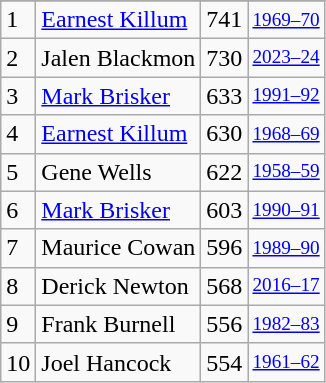<table class="wikitable">
<tr>
</tr>
<tr>
<td>1</td>
<td><a href='#'>Earnest Killum</a></td>
<td>741</td>
<td style="font-size:80%;"><a href='#'>1969–70</a></td>
</tr>
<tr>
<td>2</td>
<td>Jalen Blackmon</td>
<td>730</td>
<td style="font-size:80%;"><a href='#'>2023–24</a></td>
</tr>
<tr>
<td>3</td>
<td><a href='#'>Mark Brisker</a></td>
<td>633</td>
<td style="font-size:80%;"><a href='#'>1991–92</a></td>
</tr>
<tr>
<td>4</td>
<td><a href='#'>Earnest Killum</a></td>
<td>630</td>
<td style="font-size:80%;"><a href='#'>1968–69</a></td>
</tr>
<tr>
<td>5</td>
<td>Gene Wells</td>
<td>622</td>
<td style="font-size:80%;"><a href='#'>1958–59</a></td>
</tr>
<tr>
<td>6</td>
<td><a href='#'>Mark Brisker</a></td>
<td>603</td>
<td style="font-size:80%;"><a href='#'>1990–91</a></td>
</tr>
<tr>
<td>7</td>
<td>Maurice Cowan</td>
<td>596</td>
<td style="font-size:80%;"><a href='#'>1989–90</a></td>
</tr>
<tr>
<td>8</td>
<td>Derick Newton</td>
<td>568</td>
<td style="font-size:80%;"><a href='#'>2016–17</a></td>
</tr>
<tr>
<td>9</td>
<td>Frank Burnell</td>
<td>556</td>
<td style="font-size:80%;"><a href='#'>1982–83</a></td>
</tr>
<tr>
<td>10</td>
<td>Joel Hancock</td>
<td>554</td>
<td style="font-size:80%;"><a href='#'>1961–62</a></td>
</tr>
</table>
